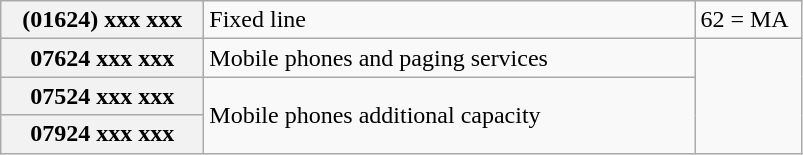<table class="wikitable" style="margin-left: 1.5em;">
<tr>
<th scope="row" style="min-width: 8em;">(01624) xxx xxx</th>
<td style="min-width: 20em;">Fixed line</td>
<td style="min-width: 4em;">62 = MA</td>
</tr>
<tr>
<th>07624 xxx xxx</th>
<td>Mobile phones and paging services</td>
<td rowspan="3"></td>
</tr>
<tr>
<th>07524 xxx xxx</th>
<td rowspan=2>Mobile phones additional capacity</td>
</tr>
<tr>
<th>07924 xxx xxx</th>
</tr>
</table>
